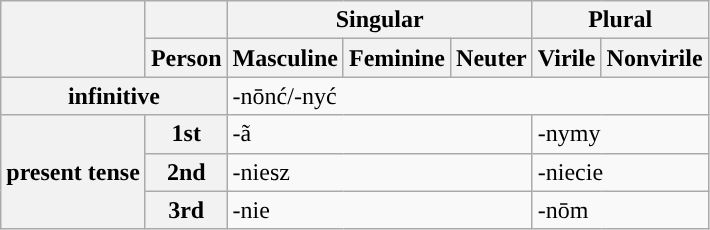<table class="wikitable">
<tr>
<th rowspan="2"></th>
<th></th>
<th colspan="3">Singular</th>
<th colspan="2">Plural</th>
</tr>
<tr>
<th>Person</th>
<th>Masculine</th>
<th>Feminine</th>
<th>Neuter</th>
<th>Virile</th>
<th>Nonvirile</th>
</tr>
<tr>
<th colspan="2">infinitive</th>
<td colspan="5">-nōnć/-nyć</td>
</tr>
<tr>
<th rowspan="4">present tense</th>
<th>1st</th>
<td colspan="3">-ã</td>
<td colspan="2">-nymy</td>
</tr>
<tr>
<th>2nd</th>
<td colspan="3">-niesz</td>
<td colspan="2">-niecie</td>
</tr>
<tr>
<th>3rd</th>
<td colspan="3">-nie</td>
<td colspan="2">-nōm</td>
</tr>
</table>
